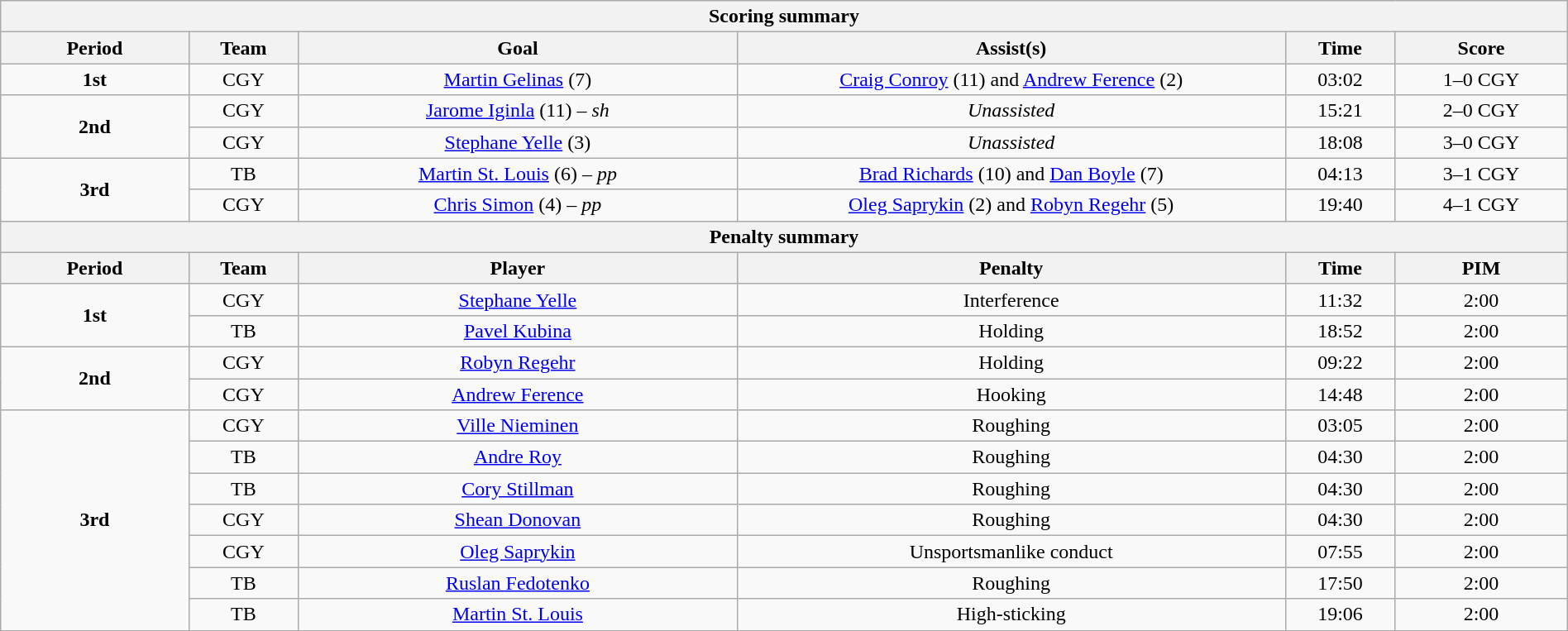<table style="width:100%;" class="wikitable">
<tr>
<th colspan=6>Scoring summary</th>
</tr>
<tr>
<th style="width:12%;">Period</th>
<th style="width:7%;">Team</th>
<th style="width:28%;">Goal</th>
<th style="width:35%;">Assist(s)</th>
<th style="width:7%;">Time</th>
<th style="width:11%;">Score</th>
</tr>
<tr>
<td style="text-align:center;" rowspan="1"><strong>1st</strong></td>
<td align=center>CGY</td>
<td align=center><a href='#'>Martin Gelinas</a> (7)</td>
<td align=center><a href='#'>Craig Conroy</a> (11) and <a href='#'>Andrew Ference</a> (2)</td>
<td align=center>03:02</td>
<td align=center>1–0 CGY</td>
</tr>
<tr>
<td style="text-align:center;" rowspan="2"><strong>2nd</strong></td>
<td align=center>CGY</td>
<td align=center><a href='#'>Jarome Iginla</a> (11) – <em>sh</em></td>
<td align=center><em>Unassisted</em></td>
<td align=center>15:21</td>
<td align=center>2–0 CGY</td>
</tr>
<tr>
<td align=center>CGY</td>
<td align=center><a href='#'>Stephane Yelle</a> (3)</td>
<td align=center><em>Unassisted</em></td>
<td align=center>18:08</td>
<td align=center>3–0 CGY</td>
</tr>
<tr>
<td style="text-align:center;" rowspan="2"><strong>3rd</strong></td>
<td align=center>TB</td>
<td align=center><a href='#'>Martin St. Louis</a> (6) – <em>pp</em></td>
<td align=center><a href='#'>Brad Richards</a> (10) and <a href='#'>Dan Boyle</a> (7)</td>
<td align=center>04:13</td>
<td align=center>3–1 CGY</td>
</tr>
<tr>
<td align=center>CGY</td>
<td align=center><a href='#'>Chris Simon</a> (4) – <em>pp</em></td>
<td align=center><a href='#'>Oleg Saprykin</a> (2) and <a href='#'>Robyn Regehr</a> (5)</td>
<td align=center>19:40</td>
<td align=center>4–1 CGY</td>
</tr>
<tr>
<th colspan=6>Penalty summary</th>
</tr>
<tr>
<th style="width:12%;">Period</th>
<th style="width:7%;">Team</th>
<th style="width:28%;">Player</th>
<th style="width:35%;">Penalty</th>
<th style="width:7%;">Time</th>
<th style="width:11%;">PIM</th>
</tr>
<tr>
<td style="text-align:center;" rowspan="2"><strong>1st</strong></td>
<td align=center>CGY</td>
<td align=center><a href='#'>Stephane Yelle</a></td>
<td align=center>Interference</td>
<td align=center>11:32</td>
<td align=center>2:00</td>
</tr>
<tr>
<td align=center>TB</td>
<td align=center><a href='#'>Pavel Kubina</a></td>
<td align=center>Holding</td>
<td align=center>18:52</td>
<td align=center>2:00</td>
</tr>
<tr>
<td style="text-align:center;" rowspan="2"><strong>2nd</strong></td>
<td align=center>CGY</td>
<td align=center><a href='#'>Robyn Regehr</a></td>
<td align=center>Holding</td>
<td align=center>09:22</td>
<td align=center>2:00</td>
</tr>
<tr>
<td align=center>CGY</td>
<td align=center><a href='#'>Andrew Ference</a></td>
<td align=center>Hooking</td>
<td align=center>14:48</td>
<td align=center>2:00</td>
</tr>
<tr>
<td style="text-align:center;" rowspan="7"><strong>3rd</strong></td>
<td align=center>CGY</td>
<td align=center><a href='#'>Ville Nieminen</a></td>
<td align=center>Roughing</td>
<td align=center>03:05</td>
<td align=center>2:00</td>
</tr>
<tr>
<td align=center>TB</td>
<td align=center><a href='#'>Andre Roy</a></td>
<td align=center>Roughing</td>
<td align=center>04:30</td>
<td align=center>2:00</td>
</tr>
<tr>
<td align=center>TB</td>
<td align=center><a href='#'>Cory Stillman</a></td>
<td align=center>Roughing</td>
<td align=center>04:30</td>
<td align=center>2:00</td>
</tr>
<tr>
<td align=center>CGY</td>
<td align=center><a href='#'>Shean Donovan</a></td>
<td align=center>Roughing</td>
<td align=center>04:30</td>
<td align=center>2:00</td>
</tr>
<tr>
<td align=center>CGY</td>
<td align=center><a href='#'>Oleg Saprykin</a></td>
<td align=center>Unsportsmanlike conduct</td>
<td align=center>07:55</td>
<td align=center>2:00</td>
</tr>
<tr>
<td align=center>TB</td>
<td align=center><a href='#'>Ruslan Fedotenko</a></td>
<td align=center>Roughing</td>
<td align=center>17:50</td>
<td align=center>2:00</td>
</tr>
<tr>
<td align=center>TB</td>
<td align=center><a href='#'>Martin St. Louis</a></td>
<td align=center>High-sticking</td>
<td align=center>19:06</td>
<td align=center>2:00</td>
</tr>
</table>
